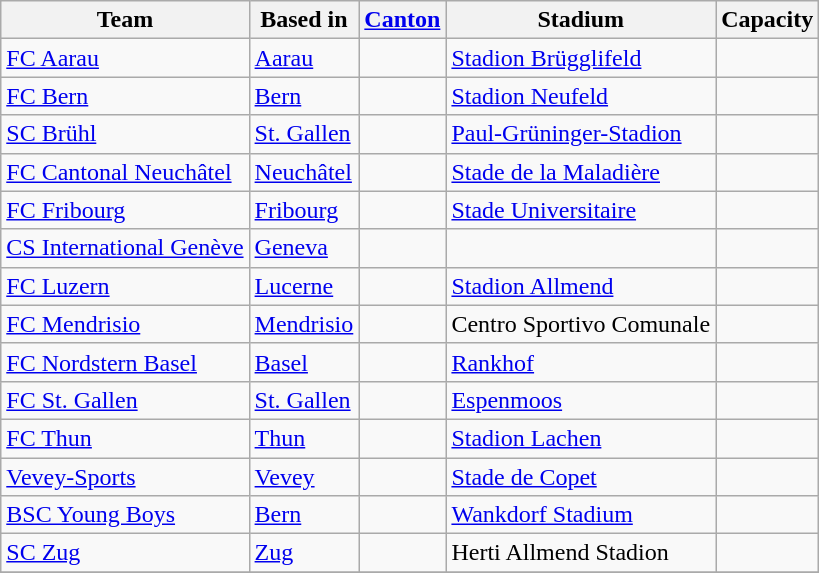<table class="wikitable sortable" style="text-align: left;">
<tr>
<th>Team</th>
<th>Based in</th>
<th><a href='#'>Canton</a></th>
<th>Stadium</th>
<th>Capacity</th>
</tr>
<tr>
<td><a href='#'>FC Aarau</a></td>
<td><a href='#'>Aarau</a></td>
<td></td>
<td><a href='#'>Stadion Brügglifeld</a></td>
<td></td>
</tr>
<tr>
<td><a href='#'>FC Bern</a></td>
<td><a href='#'>Bern</a></td>
<td></td>
<td><a href='#'>Stadion Neufeld</a></td>
<td></td>
</tr>
<tr>
<td><a href='#'>SC Brühl</a></td>
<td><a href='#'>St. Gallen</a></td>
<td></td>
<td><a href='#'>Paul-Grüninger-Stadion</a></td>
<td></td>
</tr>
<tr>
<td><a href='#'>FC Cantonal Neuchâtel</a></td>
<td><a href='#'>Neuchâtel</a></td>
<td></td>
<td><a href='#'>Stade de la Maladière</a></td>
<td></td>
</tr>
<tr>
<td><a href='#'>FC Fribourg</a></td>
<td><a href='#'>Fribourg</a></td>
<td></td>
<td><a href='#'>Stade Universitaire</a></td>
<td></td>
</tr>
<tr>
<td><a href='#'>CS International Genève</a></td>
<td><a href='#'>Geneva</a></td>
<td></td>
<td></td>
<td></td>
</tr>
<tr>
<td><a href='#'>FC Luzern</a></td>
<td><a href='#'>Lucerne</a></td>
<td></td>
<td><a href='#'>Stadion Allmend</a></td>
<td></td>
</tr>
<tr>
<td><a href='#'>FC Mendrisio</a></td>
<td><a href='#'>Mendrisio</a></td>
<td></td>
<td>Centro Sportivo Comunale</td>
<td></td>
</tr>
<tr>
<td><a href='#'>FC Nordstern Basel</a></td>
<td><a href='#'>Basel</a></td>
<td></td>
<td><a href='#'>Rankhof</a></td>
<td></td>
</tr>
<tr>
<td><a href='#'>FC St. Gallen</a></td>
<td><a href='#'>St. Gallen</a></td>
<td></td>
<td><a href='#'>Espenmoos</a></td>
<td></td>
</tr>
<tr>
<td><a href='#'>FC Thun</a></td>
<td><a href='#'>Thun</a></td>
<td></td>
<td><a href='#'>Stadion Lachen</a></td>
<td></td>
</tr>
<tr>
<td><a href='#'>Vevey-Sports</a></td>
<td><a href='#'>Vevey</a></td>
<td></td>
<td><a href='#'>Stade de Copet</a></td>
<td></td>
</tr>
<tr>
<td><a href='#'>BSC Young Boys</a></td>
<td><a href='#'>Bern</a></td>
<td></td>
<td><a href='#'>Wankdorf Stadium</a></td>
<td></td>
</tr>
<tr>
<td><a href='#'>SC Zug</a></td>
<td><a href='#'>Zug</a></td>
<td></td>
<td>Herti Allmend Stadion</td>
<td></td>
</tr>
<tr>
</tr>
</table>
